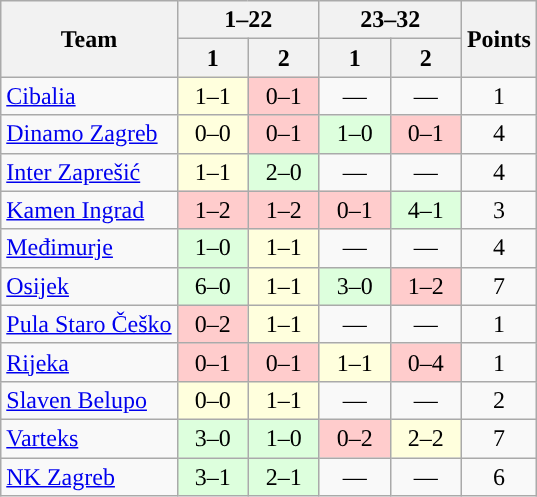<table class="wikitable" style="text-align:center">
<tr>
<th rowspan=2>Team</th>
<th colspan=2>1–22</th>
<th colspan=2>23–32</th>
<th rowspan=2>Points</th>
</tr>
<tr>
<th width=40>1</th>
<th width=40>2</th>
<th width=40>1</th>
<th width=40>2</th>
</tr>
<tr>
<td align=left><a href='#'>Cibalia</a></td>
<td bgcolor="#ffffdd">1–1</td>
<td bgcolor=#FFCCCC>0–1</td>
<td>—</td>
<td>—</td>
<td>1</td>
</tr>
<tr>
<td align=left><a href='#'>Dinamo Zagreb</a></td>
<td bgcolor="#ffffdd">0–0</td>
<td bgcolor=#FFCCCC>0–1</td>
<td bgcolor="#ddffdd">1–0</td>
<td bgcolor=#FFCCCC>0–1</td>
<td>4</td>
</tr>
<tr>
<td align=left><a href='#'>Inter Zaprešić</a></td>
<td bgcolor="#ffffdd">1–1</td>
<td bgcolor="#ddffdd">2–0</td>
<td>—</td>
<td>—</td>
<td>4</td>
</tr>
<tr>
<td align=left><a href='#'>Kamen Ingrad</a></td>
<td bgcolor=#FFCCCC>1–2</td>
<td bgcolor=#FFCCCC>1–2</td>
<td bgcolor=#FFCCCC>0–1</td>
<td bgcolor="#ddffdd">4–1</td>
<td>3</td>
</tr>
<tr>
<td align=left><a href='#'>Međimurje</a></td>
<td bgcolor="#ddffdd">1–0</td>
<td bgcolor="#ffffdd">1–1</td>
<td>—</td>
<td>—</td>
<td>4</td>
</tr>
<tr>
<td align=left><a href='#'>Osijek</a></td>
<td bgcolor="#ddffdd">6–0</td>
<td bgcolor="#ffffdd">1–1</td>
<td bgcolor="#ddffdd">3–0</td>
<td bgcolor=#FFCCCC>1–2</td>
<td>7</td>
</tr>
<tr>
<td align=left><a href='#'>Pula Staro Češko</a></td>
<td bgcolor=#FFCCCC>0–2</td>
<td bgcolor="#ffffdd">1–1</td>
<td>—</td>
<td>—</td>
<td>1</td>
</tr>
<tr>
<td align=left><a href='#'>Rijeka</a></td>
<td bgcolor=#FFCCCC>0–1</td>
<td bgcolor=#FFCCCC>0–1</td>
<td bgcolor="#ffffdd">1–1</td>
<td bgcolor="FFCCCC">0–4</td>
<td>1</td>
</tr>
<tr>
<td align=left><a href='#'>Slaven Belupo</a></td>
<td bgcolor="#ffffdd">0–0</td>
<td bgcolor="#ffffdd">1–1</td>
<td>—</td>
<td>—</td>
<td>2</td>
</tr>
<tr>
<td align=left><a href='#'>Varteks</a></td>
<td bgcolor="#ddffdd">3–0</td>
<td bgcolor="#ddffdd">1–0</td>
<td bgcolor=#FFCCCC>0–2</td>
<td bgcolor="#ffffdd">2–2</td>
<td>7</td>
</tr>
<tr>
<td align=left><a href='#'>NK Zagreb</a></td>
<td bgcolor="#ddffdd">3–1</td>
<td bgcolor="#ddffdd">2–1</td>
<td>—</td>
<td>—</td>
<td>6</td>
</tr>
</table>
